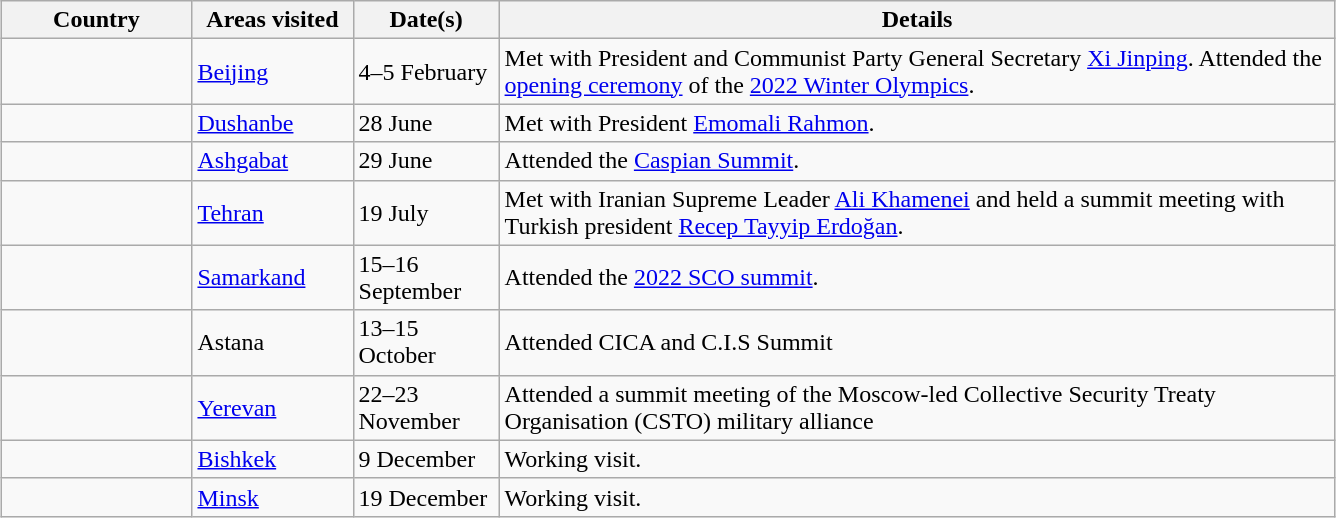<table class="wikitable sortable outercollapse" style="margin: 1em auto 1em auto">
<tr>
<th width=120>Country</th>
<th width=100>Areas visited</th>
<th width=90>Date(s)</th>
<th style="width:550px;" class="unsortable">Details</th>
</tr>
<tr>
<td></td>
<td><a href='#'>Beijing</a></td>
<td>4–5 February</td>
<td>Met with President and Communist Party General Secretary <a href='#'>Xi Jinping</a>. Attended the <a href='#'>opening ceremony</a> of the <a href='#'>2022 Winter Olympics</a>.</td>
</tr>
<tr>
<td></td>
<td><a href='#'>Dushanbe</a></td>
<td>28 June</td>
<td>Met with President <a href='#'>Emomali Rahmon</a>.</td>
</tr>
<tr>
<td></td>
<td><a href='#'>Ashgabat</a></td>
<td>29 June</td>
<td>Attended the <a href='#'>Caspian Summit</a>.</td>
</tr>
<tr>
<td></td>
<td><a href='#'>Tehran</a></td>
<td>19 July</td>
<td>Met with Iranian Supreme Leader <a href='#'>Ali Khamenei</a> and held a summit meeting with Turkish president <a href='#'>Recep Tayyip Erdoğan</a>.</td>
</tr>
<tr>
<td></td>
<td><a href='#'>Samarkand</a></td>
<td>15–16 September</td>
<td>Attended the <a href='#'>2022 SCO summit</a>.</td>
</tr>
<tr>
<td></td>
<td>Astana</td>
<td>13–15 October</td>
<td>Attended CICA and C.I.S Summit</td>
</tr>
<tr>
<td></td>
<td><a href='#'>Yerevan</a></td>
<td>22–23 November</td>
<td>Attended a summit meeting of the Moscow-led Collective Security Treaty Organisation (CSTO) military alliance</td>
</tr>
<tr>
<td></td>
<td><a href='#'>Bishkek</a></td>
<td>9 December</td>
<td>Working visit.</td>
</tr>
<tr>
<td></td>
<td><a href='#'>Minsk</a></td>
<td>19 December</td>
<td>Working visit.</td>
</tr>
</table>
